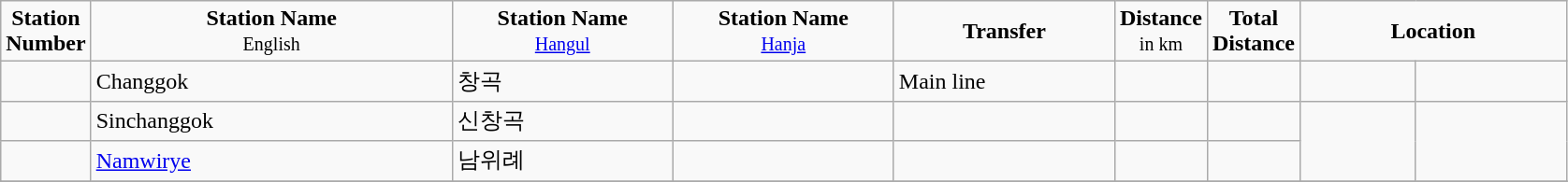<table class="wikitable">
<tr style="text-align:center;">
<td><strong>Station<br>Number</strong></td>
<td width = "250pt"><strong>Station Name</strong><br><small>English</small></td>
<td width = "150pt"><strong>Station Name</strong><br><small><a href='#'>Hangul</a></small></td>
<td width = "150pt"><strong>Station Name</strong><br><small><a href='#'>Hanja</a></small></td>
<td width = "150pt"><strong>Transfer</strong></td>
<td><strong>Distance</strong><br><small>in km</small></td>
<td><strong>Total<br>Distance</strong></td>
<td colspan = "3"><strong>Location</strong></td>
</tr>
<tr>
<td></td>
<td>Changgok</td>
<td>창곡</td>
<td></td>
<td>Main line</td>
<td></td>
<td></td>
<td rowspan = "1" width = "75pt"></td>
<td rowspan = "1" width = "100pt"></td>
</tr>
<tr>
<td></td>
<td>Sinchanggok</td>
<td>신창곡</td>
<td></td>
<td></td>
<td></td>
<td></td>
<td rowspan = "2" width = "75pt"></td>
<td rowspan = "2" width = "100pt"></td>
</tr>
<tr>
<td></td>
<td><a href='#'>Namwirye</a></td>
<td>남위례</td>
<td></td>
<td></td>
<td></td>
<td></td>
</tr>
<tr>
</tr>
<tr>
</tr>
</table>
